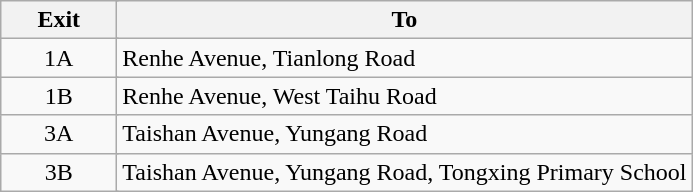<table class="wikitable">
<tr>
<th style="width:70px" colspan="2">Exit</th>
<th>To</th>
</tr>
<tr>
<td align="center" colspan="2">1A</td>
<td>Renhe Avenue, Tianlong Road</td>
</tr>
<tr>
<td align="center" colspan="2">1B</td>
<td>Renhe Avenue, West Taihu Road</td>
</tr>
<tr>
<td align="center" colspan="2">3A</td>
<td>Taishan Avenue, Yungang Road</td>
</tr>
<tr>
<td align="center" colspan="2">3B</td>
<td>Taishan Avenue, Yungang Road, Tongxing Primary School</td>
</tr>
</table>
